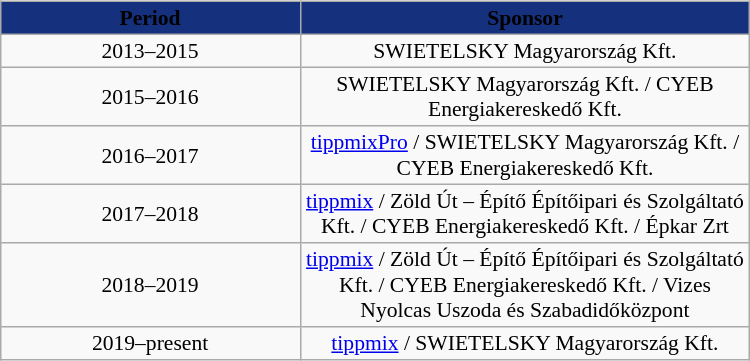<table width=50% align="center">
<tr>
<td valign=top width=60%><br><table align=center border=1 width=80% cellpadding="2" cellspacing="0" style="background: #f9f9f9; border: 1px #aaa solid; border-collapse: collapse; font-size: 90%; text-align: center">
<tr align=center bgcolor=#15317E style=“color:black;">
<th width=40%><span>Period</span></th>
<th width=60%><span>Sponsor</span></th>
</tr>
<tr>
<td align=center>2013–2015</td>
<td>SWIETELSKY Magyarország Kft.</td>
</tr>
<tr>
<td align=center>2015–2016</td>
<td>SWIETELSKY Magyarország Kft. / CYEB Energiakereskedő Kft.</td>
</tr>
<tr>
<td align=center>2016–2017</td>
<td><a href='#'>tippmixPro</a> / SWIETELSKY Magyarország Kft. / CYEB Energiakereskedő Kft.</td>
</tr>
<tr>
<td align=center>2017–2018</td>
<td><a href='#'>tippmix</a> / Zöld Út – Építő Építőipari és Szolgáltató Kft. / CYEB Energiakereskedő Kft. / Épkar Zrt</td>
</tr>
<tr>
<td align=center>2018–2019</td>
<td><a href='#'>tippmix</a> / Zöld Út – Építő Építőipari és Szolgáltató Kft. / CYEB Energiakereskedő Kft. / Vizes Nyolcas Uszoda és Szabadidőközpont</td>
</tr>
<tr>
<td align=center>2019–present</td>
<td><a href='#'>tippmix</a> / SWIETELSKY Magyarország Kft.</td>
</tr>
</table>
</td>
</tr>
</table>
